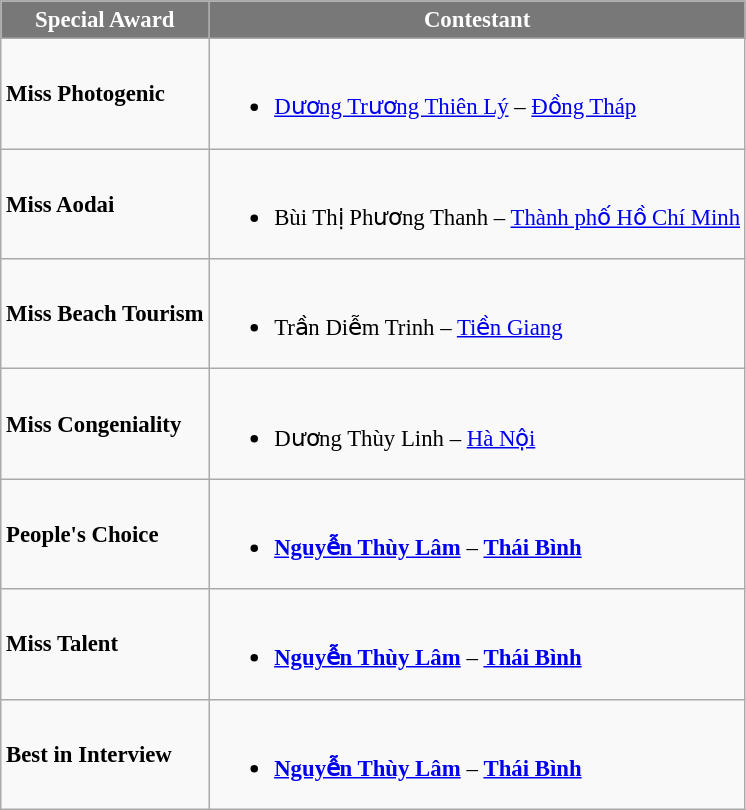<table class="wikitable sortable" style="font-size: 95%;">
<tr>
<th style="background-color:#787878;color:#FFFFFF;">Special Award</th>
<th style="background-color:#787878;color:#FFFFFF;">Contestant</th>
</tr>
<tr>
<td><strong>Miss Photogenic</strong></td>
<td><br><ul><li><a href='#'>Dương Trương Thiên Lý</a> – <a href='#'>Đồng Tháp</a></li></ul></td>
</tr>
<tr>
<td><strong>Miss Aodai</strong></td>
<td><br><ul><li>Bùi Thị Phương Thanh – <a href='#'>Thành phố Hồ Chí Minh</a></li></ul></td>
</tr>
<tr>
<td><strong>Miss Beach Tourism</strong></td>
<td><br><ul><li>Trần Diễm Trinh – <a href='#'>Tiền Giang</a></li></ul></td>
</tr>
<tr>
<td><strong>Miss Congeniality</strong></td>
<td><br><ul><li>Dương Thùy Linh – <a href='#'>Hà Nội</a></li></ul></td>
</tr>
<tr>
<td><strong>People's Choice</strong></td>
<td><br><ul><li><strong><a href='#'>Nguyễn Thùy Lâm</a></strong> – <strong><a href='#'>Thái Bình</a></strong></li></ul></td>
</tr>
<tr>
<td><strong>Miss Talent</strong></td>
<td><br><ul><li><strong><a href='#'>Nguyễn Thùy Lâm</a></strong> – <strong><a href='#'>Thái Bình</a></strong></li></ul></td>
</tr>
<tr>
<td><strong>Best in Interview</strong></td>
<td><br><ul><li><strong><a href='#'>Nguyễn Thùy Lâm</a></strong> – <strong><a href='#'>Thái Bình</a></strong></li></ul></td>
</tr>
</table>
